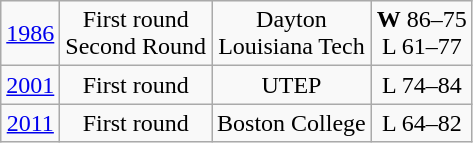<table class="wikitable">
<tr align="center">
<td><a href='#'>1986</a></td>
<td>First round<br>Second Round</td>
<td>Dayton<br>Louisiana Tech</td>
<td><strong>W</strong> 86–75<br>L 61–77</td>
</tr>
<tr align="center">
<td><a href='#'>2001</a></td>
<td>First round</td>
<td>UTEP</td>
<td>L 74–84</td>
</tr>
<tr align="center">
<td><a href='#'>2011</a></td>
<td>First round</td>
<td>Boston College</td>
<td>L 64–82</td>
</tr>
</table>
